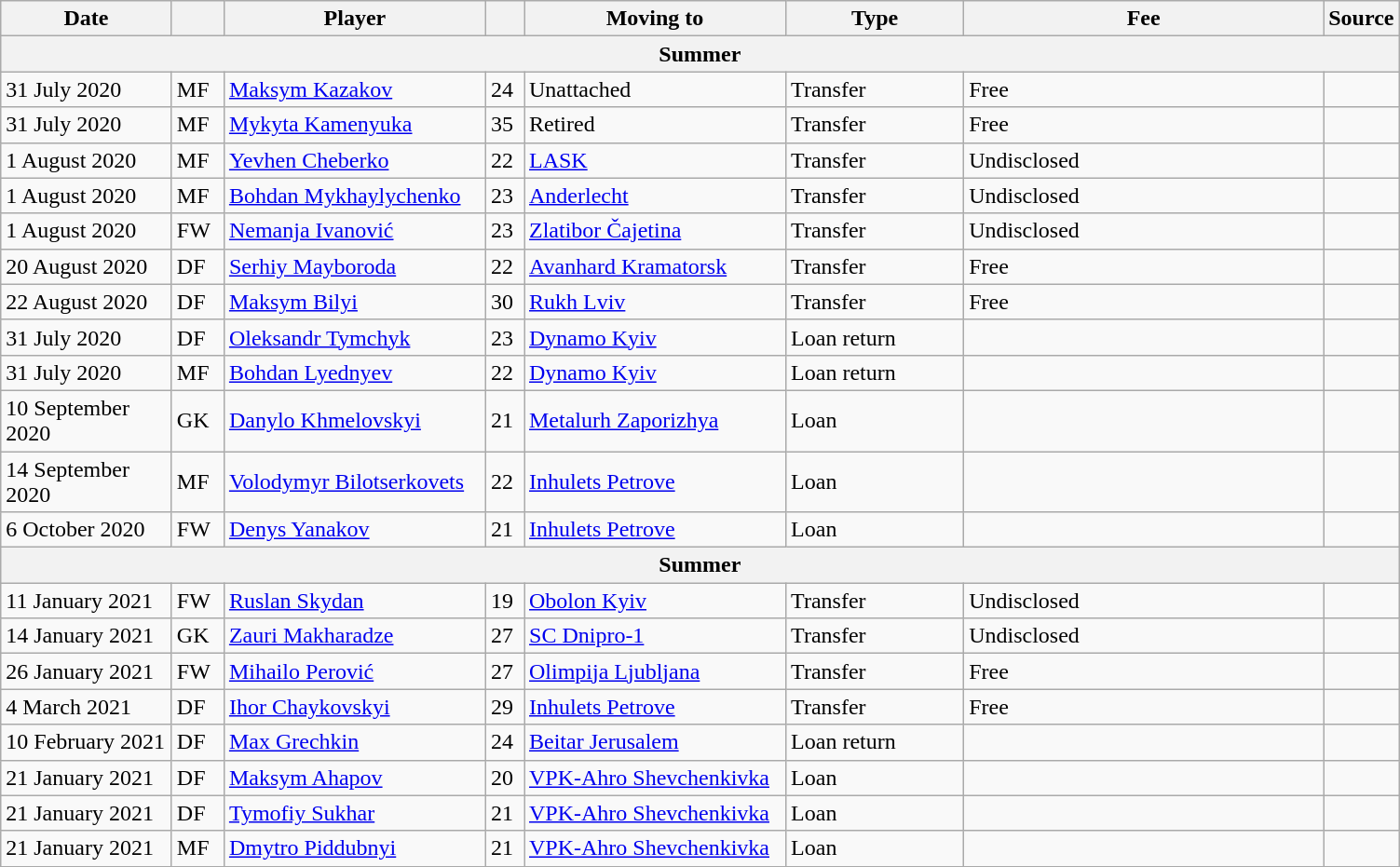<table class="wikitable sortable">
<tr>
<th style="width:115px;">Date</th>
<th style="width:30px;"></th>
<th style="width:180px;">Player</th>
<th style="width:20px;"></th>
<th style="width:180px;">Moving to</th>
<th style="width:120px;" class="unsortable">Type</th>
<th style="width:250px;" class="unsortable">Fee</th>
<th style="width:20px;">Source</th>
</tr>
<tr>
<th colspan=8>Summer</th>
</tr>
<tr>
<td>31 July 2020</td>
<td>MF</td>
<td> <a href='#'>Maksym Kazakov</a></td>
<td>24</td>
<td>Unattached</td>
<td>Transfer</td>
<td>Free</td>
<td></td>
</tr>
<tr>
<td>31 July 2020</td>
<td>MF</td>
<td> <a href='#'>Mykyta Kamenyuka</a></td>
<td>35</td>
<td>Retired</td>
<td>Transfer</td>
<td>Free</td>
<td></td>
</tr>
<tr>
<td>1 August 2020</td>
<td>MF</td>
<td> <a href='#'>Yevhen Cheberko</a></td>
<td>22</td>
<td> <a href='#'>LASK</a></td>
<td>Transfer</td>
<td>Undisclosed</td>
<td></td>
</tr>
<tr>
<td>1 August 2020</td>
<td>MF</td>
<td> <a href='#'>Bohdan Mykhaylychenko</a></td>
<td>23</td>
<td> <a href='#'>Anderlecht</a></td>
<td>Transfer</td>
<td>Undisclosed</td>
<td></td>
</tr>
<tr>
<td>1 August 2020</td>
<td>FW</td>
<td> <a href='#'>Nemanja Ivanović</a></td>
<td>23</td>
<td> <a href='#'>Zlatibor Čajetina</a></td>
<td>Transfer</td>
<td>Undisclosed</td>
<td></td>
</tr>
<tr>
<td>20 August 2020</td>
<td>DF</td>
<td> <a href='#'>Serhiy Mayboroda</a></td>
<td>22</td>
<td> <a href='#'>Avanhard Kramatorsk</a></td>
<td>Transfer</td>
<td>Free</td>
<td></td>
</tr>
<tr>
<td>22 August 2020</td>
<td>DF</td>
<td> <a href='#'>Maksym Bilyi</a></td>
<td>30</td>
<td> <a href='#'>Rukh Lviv</a></td>
<td>Transfer</td>
<td>Free</td>
<td></td>
</tr>
<tr>
<td>31 July 2020</td>
<td>DF</td>
<td> <a href='#'>Oleksandr Tymchyk</a></td>
<td>23</td>
<td> <a href='#'>Dynamo Kyiv</a></td>
<td>Loan return</td>
<td></td>
<td></td>
</tr>
<tr>
<td>31 July 2020</td>
<td>MF</td>
<td> <a href='#'>Bohdan Lyednyev</a></td>
<td>22</td>
<td> <a href='#'>Dynamo Kyiv</a></td>
<td>Loan return</td>
<td></td>
<td></td>
</tr>
<tr>
<td>10 September 2020</td>
<td>GK</td>
<td> <a href='#'>Danylo Khmelovskyi</a></td>
<td>21</td>
<td> <a href='#'>Metalurh Zaporizhya</a></td>
<td>Loan</td>
<td></td>
<td></td>
</tr>
<tr>
<td>14 September 2020</td>
<td>MF</td>
<td> <a href='#'>Volodymyr Bilotserkovets</a></td>
<td>22</td>
<td> <a href='#'>Inhulets Petrove</a></td>
<td>Loan</td>
<td></td>
<td></td>
</tr>
<tr>
<td>6 October 2020</td>
<td>FW</td>
<td> <a href='#'>Denys Yanakov</a></td>
<td>21</td>
<td> <a href='#'>Inhulets Petrove</a></td>
<td>Loan</td>
<td></td>
<td></td>
</tr>
<tr>
<th colspan=8>Summer</th>
</tr>
<tr>
<td>11 January 2021</td>
<td>FW</td>
<td> <a href='#'>Ruslan Skydan</a></td>
<td>19</td>
<td> <a href='#'>Obolon Kyiv</a></td>
<td>Transfer</td>
<td>Undisclosed</td>
<td></td>
</tr>
<tr>
<td>14 January 2021</td>
<td>GK</td>
<td> <a href='#'>Zauri Makharadze</a></td>
<td>27</td>
<td> <a href='#'>SC Dnipro-1</a></td>
<td>Transfer</td>
<td>Undisclosed</td>
<td></td>
</tr>
<tr>
<td>26 January 2021</td>
<td>FW</td>
<td> <a href='#'>Mihailo Perović</a></td>
<td>27</td>
<td> <a href='#'>Olimpija Ljubljana</a></td>
<td>Transfer</td>
<td>Free</td>
<td></td>
</tr>
<tr>
<td>4 March 2021</td>
<td>DF</td>
<td> <a href='#'>Ihor Chaykovskyi</a></td>
<td>29</td>
<td> <a href='#'>Inhulets Petrove</a></td>
<td>Transfer</td>
<td>Free</td>
<td></td>
</tr>
<tr>
<td>10 February 2021</td>
<td>DF</td>
<td> <a href='#'>Max Grechkin</a></td>
<td>24</td>
<td> <a href='#'>Beitar Jerusalem</a></td>
<td>Loan return</td>
<td></td>
<td></td>
</tr>
<tr>
<td>21 January 2021</td>
<td>DF</td>
<td> <a href='#'>Maksym Ahapov</a></td>
<td>20</td>
<td> <a href='#'>VPK-Ahro Shevchenkivka</a></td>
<td>Loan</td>
<td></td>
<td></td>
</tr>
<tr>
<td>21 January 2021</td>
<td>DF</td>
<td> <a href='#'>Tymofiy Sukhar</a></td>
<td>21</td>
<td> <a href='#'>VPK-Ahro Shevchenkivka</a></td>
<td>Loan</td>
<td></td>
<td></td>
</tr>
<tr>
<td>21 January 2021</td>
<td>MF</td>
<td> <a href='#'>Dmytro Piddubnyi</a></td>
<td>21</td>
<td> <a href='#'>VPK-Ahro Shevchenkivka</a></td>
<td>Loan</td>
<td></td>
<td></td>
</tr>
<tr>
</tr>
</table>
